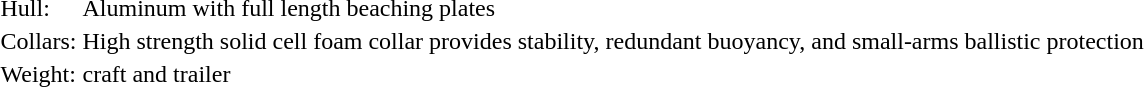<table>
<tr>
<td>Hull:</td>
<td>Aluminum with full length beaching plates</td>
</tr>
<tr>
<td>Collars:</td>
<td>High strength solid cell foam collar provides stability, redundant buoyancy, and small-arms ballistic protection</td>
</tr>
<tr>
<td>Weight:</td>
<td>  craft and trailer</td>
</tr>
<tr>
</tr>
</table>
